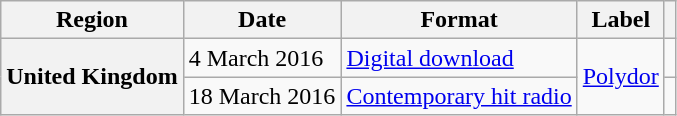<table class="wikitable plainrowheaders">
<tr>
<th scope="col">Region</th>
<th scope="col">Date</th>
<th scope="col">Format</th>
<th scope="col">Label</th>
<th scope="col"></th>
</tr>
<tr>
<th scope="row" rowspan="2">United Kingdom</th>
<td>4 March 2016</td>
<td><a href='#'>Digital download</a></td>
<td rowspan="2"><a href='#'>Polydor</a></td>
<td align="center"></td>
</tr>
<tr>
<td>18 March 2016</td>
<td><a href='#'>Contemporary hit radio</a></td>
<td align="center"></td>
</tr>
</table>
